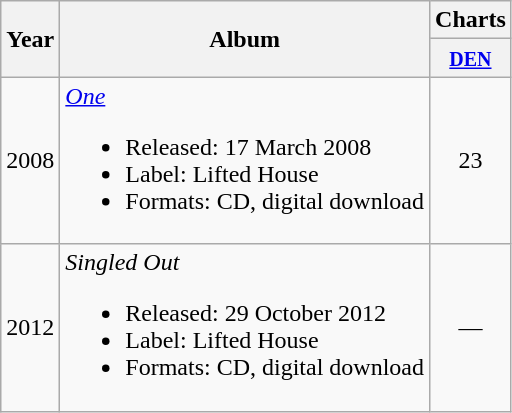<table class="wikitable">
<tr>
<th scope="col" rowspan="2">Year</th>
<th scope="col" rowspan="2">Album</th>
<th scope="col" colspan="1">Charts</th>
</tr>
<tr>
<th width="20"><small><a href='#'>DEN</a></small><br></th>
</tr>
<tr>
<td>2008</td>
<td align=left><em><a href='#'>One</a></em><br><ul><li>Released: 17 March 2008</li><li>Label: Lifted House</li><li>Formats: CD, digital download</li></ul></td>
<td align=center>23</td>
</tr>
<tr>
<td>2012</td>
<td align=left><em>Singled Out</em><br><ul><li>Released: 29 October 2012</li><li>Label: Lifted House</li><li>Formats: CD, digital download</li></ul></td>
<td align=center>—</td>
</tr>
</table>
